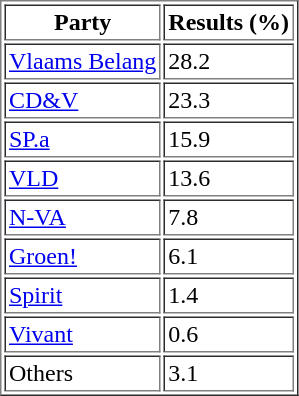<table border="1" cellpadding="2">
<tr>
<th>Party</th>
<th>Results (%)</th>
</tr>
<tr>
<td><a href='#'>Vlaams Belang</a></td>
<td>28.2</td>
</tr>
<tr>
<td><a href='#'>CD&V</a></td>
<td>23.3</td>
</tr>
<tr>
<td><a href='#'>SP.a</a></td>
<td>15.9</td>
</tr>
<tr>
<td><a href='#'>VLD</a></td>
<td>13.6</td>
</tr>
<tr>
<td><a href='#'>N-VA</a></td>
<td>7.8</td>
</tr>
<tr>
<td><a href='#'>Groen!</a></td>
<td>6.1</td>
</tr>
<tr>
<td><a href='#'>Spirit</a></td>
<td>1.4</td>
</tr>
<tr>
<td><a href='#'>Vivant</a></td>
<td>0.6</td>
</tr>
<tr>
<td>Others</td>
<td>3.1</td>
</tr>
</table>
